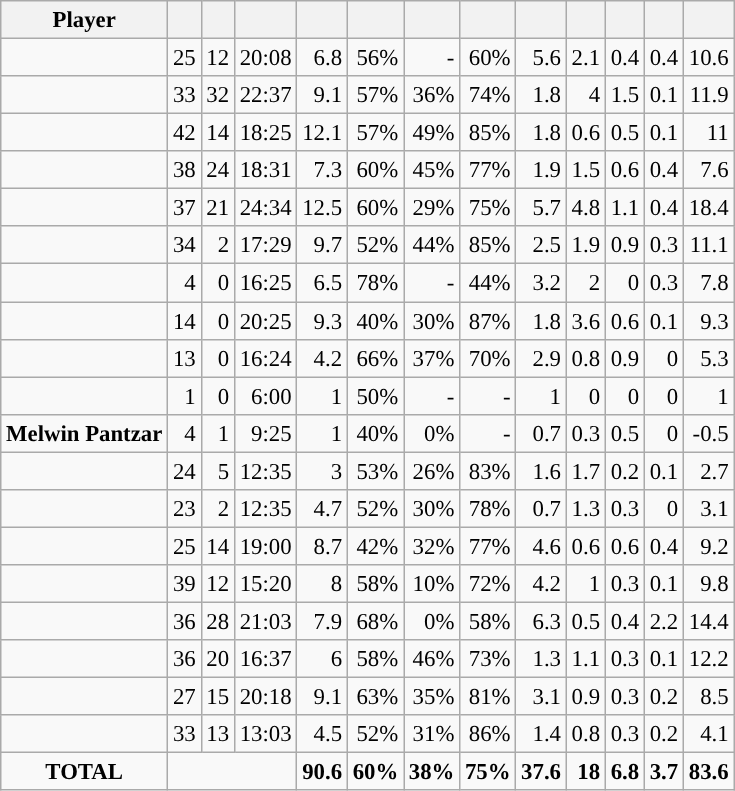<table class="wikitable sortable" style="font-size:95%; text-align:right">
<tr>
<th>Player</th>
<th></th>
<th></th>
<th></th>
<th></th>
<th></th>
<th></th>
<th></th>
<th></th>
<th></th>
<th></th>
<th></th>
<th></th>
</tr>
<tr>
<td><strong></strong></td>
<td>25</td>
<td>12</td>
<td>20:08</td>
<td>6.8</td>
<td>56%</td>
<td>-</td>
<td>60%</td>
<td>5.6</td>
<td>2.1</td>
<td>0.4</td>
<td>0.4</td>
<td>10.6</td>
</tr>
<tr>
<td><strong></strong></td>
<td>33</td>
<td>32</td>
<td>22:37</td>
<td>9.1</td>
<td>57%</td>
<td>36%</td>
<td>74%</td>
<td>1.8</td>
<td>4</td>
<td>1.5</td>
<td>0.1</td>
<td>11.9</td>
</tr>
<tr>
<td><strong></strong></td>
<td>42</td>
<td>14</td>
<td>18:25</td>
<td>12.1</td>
<td>57%</td>
<td>49%</td>
<td>85%</td>
<td>1.8</td>
<td>0.6</td>
<td>0.5</td>
<td>0.1</td>
<td>11</td>
</tr>
<tr>
<td><strong></strong></td>
<td>38</td>
<td>24</td>
<td>18:31</td>
<td>7.3</td>
<td>60%</td>
<td>45%</td>
<td>77%</td>
<td>1.9</td>
<td>1.5</td>
<td>0.6</td>
<td>0.4</td>
<td>7.6</td>
</tr>
<tr>
<td><strong></strong></td>
<td>37</td>
<td>21</td>
<td>24:34</td>
<td>12.5</td>
<td>60%</td>
<td>29%</td>
<td>75%</td>
<td>5.7</td>
<td>4.8</td>
<td>1.1</td>
<td>0.4</td>
<td>18.4</td>
</tr>
<tr>
<td><strong></strong></td>
<td>34</td>
<td>2</td>
<td>17:29</td>
<td>9.7</td>
<td>52%</td>
<td>44%</td>
<td>85%</td>
<td>2.5</td>
<td>1.9</td>
<td>0.9</td>
<td>0.3</td>
<td>11.1</td>
</tr>
<tr>
<td><strong></strong></td>
<td>4</td>
<td>0</td>
<td>16:25</td>
<td>6.5</td>
<td>78%</td>
<td>-</td>
<td>44%</td>
<td>3.2</td>
<td>2</td>
<td>0</td>
<td>0.3</td>
<td>7.8</td>
</tr>
<tr>
<td><strong></strong></td>
<td>14</td>
<td>0</td>
<td>20:25</td>
<td>9.3</td>
<td>40%</td>
<td>30%</td>
<td>87%</td>
<td>1.8</td>
<td>3.6</td>
<td>0.6</td>
<td>0.1</td>
<td>9.3</td>
</tr>
<tr>
<td><strong></strong></td>
<td>13</td>
<td>0</td>
<td>16:24</td>
<td>4.2</td>
<td>66%</td>
<td>37%</td>
<td>70%</td>
<td>2.9</td>
<td>0.8</td>
<td>0.9</td>
<td>0</td>
<td>5.3</td>
</tr>
<tr>
<td><strong></strong></td>
<td>1</td>
<td>0</td>
<td>6:00</td>
<td>1</td>
<td>50%</td>
<td>-</td>
<td>-</td>
<td>1</td>
<td>0</td>
<td>0</td>
<td>0</td>
<td>1</td>
</tr>
<tr>
<td><strong>Melwin Pantzar</strong></td>
<td>4</td>
<td>1</td>
<td>9:25</td>
<td>1</td>
<td>40%</td>
<td>0%</td>
<td>-</td>
<td>0.7</td>
<td>0.3</td>
<td>0.5</td>
<td>0</td>
<td>-0.5</td>
</tr>
<tr>
<td><strong></strong></td>
<td>24</td>
<td>5</td>
<td>12:35</td>
<td>3</td>
<td>53%</td>
<td>26%</td>
<td>83%</td>
<td>1.6</td>
<td>1.7</td>
<td>0.2</td>
<td>0.1</td>
<td>2.7</td>
</tr>
<tr>
<td><strong></strong></td>
<td>23</td>
<td>2</td>
<td>12:35</td>
<td>4.7</td>
<td>52%</td>
<td>30%</td>
<td>78%</td>
<td>0.7</td>
<td>1.3</td>
<td>0.3</td>
<td>0</td>
<td>3.1</td>
</tr>
<tr>
<td><strong></strong></td>
<td>25</td>
<td>14</td>
<td>19:00</td>
<td>8.7</td>
<td>42%</td>
<td>32%</td>
<td>77%</td>
<td>4.6</td>
<td>0.6</td>
<td>0.6</td>
<td>0.4</td>
<td>9.2</td>
</tr>
<tr>
<td><strong></strong></td>
<td>39</td>
<td>12</td>
<td>15:20</td>
<td>8</td>
<td>58%</td>
<td>10%</td>
<td>72%</td>
<td>4.2</td>
<td>1</td>
<td>0.3</td>
<td>0.1</td>
<td>9.8</td>
</tr>
<tr>
<td><strong></strong></td>
<td>36</td>
<td>28</td>
<td>21:03</td>
<td>7.9</td>
<td>68%</td>
<td>0%</td>
<td>58%</td>
<td>6.3</td>
<td>0.5</td>
<td>0.4</td>
<td>2.2</td>
<td>14.4</td>
</tr>
<tr>
<td><strong></strong></td>
<td>36</td>
<td>20</td>
<td>16:37</td>
<td>6</td>
<td>58%</td>
<td>46%</td>
<td>73%</td>
<td>1.3</td>
<td>1.1</td>
<td>0.3</td>
<td>0.1</td>
<td>12.2</td>
</tr>
<tr>
<td><strong></strong></td>
<td>27</td>
<td>15</td>
<td>20:18</td>
<td>9.1</td>
<td>63%</td>
<td>35%</td>
<td>81%</td>
<td>3.1</td>
<td>0.9</td>
<td>0.3</td>
<td>0.2</td>
<td>8.5</td>
</tr>
<tr>
<td><strong></strong></td>
<td>33</td>
<td>13</td>
<td>13:03</td>
<td>4.5</td>
<td>52%</td>
<td>31%</td>
<td>86%</td>
<td>1.4</td>
<td>0.8</td>
<td>0.3</td>
<td>0.2</td>
<td>4.1</td>
</tr>
<tr>
<td align=center><strong>TOTAL</strong></td>
<td colspan=3></td>
<td><strong>90.6</strong></td>
<td><strong>60%</strong></td>
<td><strong>38%</strong></td>
<td><strong>75%</strong></td>
<td><strong>37.6</strong></td>
<td><strong>18</strong></td>
<td><strong>6.8</strong></td>
<td><strong>3.7</strong></td>
<td><strong>83.6</strong></td>
</tr>
</table>
